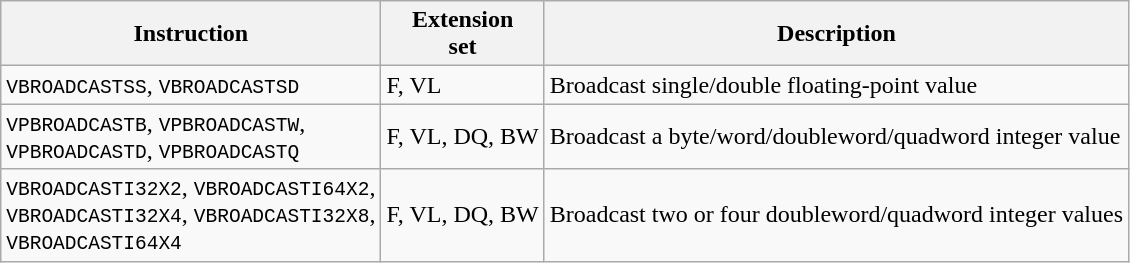<table class="wikitable">
<tr>
<th scope="col">Instruction</th>
<th scope="col">Extension<br>set</th>
<th scope="col">Description</th>
</tr>
<tr>
<td><code>VBROADCASTSS</code>, <code>VBROADCASTSD</code></td>
<td>F, VL</td>
<td>Broadcast single/double floating-point value</td>
</tr>
<tr>
<td><code>VPBROADCASTB</code>, <code>VPBROADCASTW</code>,<br><code>VPBROADCASTD</code>, <code>VPBROADCASTQ</code></td>
<td>F, VL, DQ, BW</td>
<td>Broadcast a byte/word/doubleword/quadword integer value</td>
</tr>
<tr>
<td><code>VBROADCASTI32X2</code>, <code>VBROADCASTI64X2</code>,<br><code>VBROADCASTI32X4</code>, <code>VBROADCASTI32X8</code>,<br><code>VBROADCASTI64X4</code></td>
<td>F, VL, DQ, BW</td>
<td>Broadcast two or four doubleword/quadword integer values</td>
</tr>
</table>
